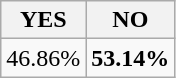<table class="wikitable">
<tr>
<th>YES</th>
<th>NO</th>
</tr>
<tr>
<td>46.86%</td>
<td><strong>53.14%</strong></td>
</tr>
</table>
